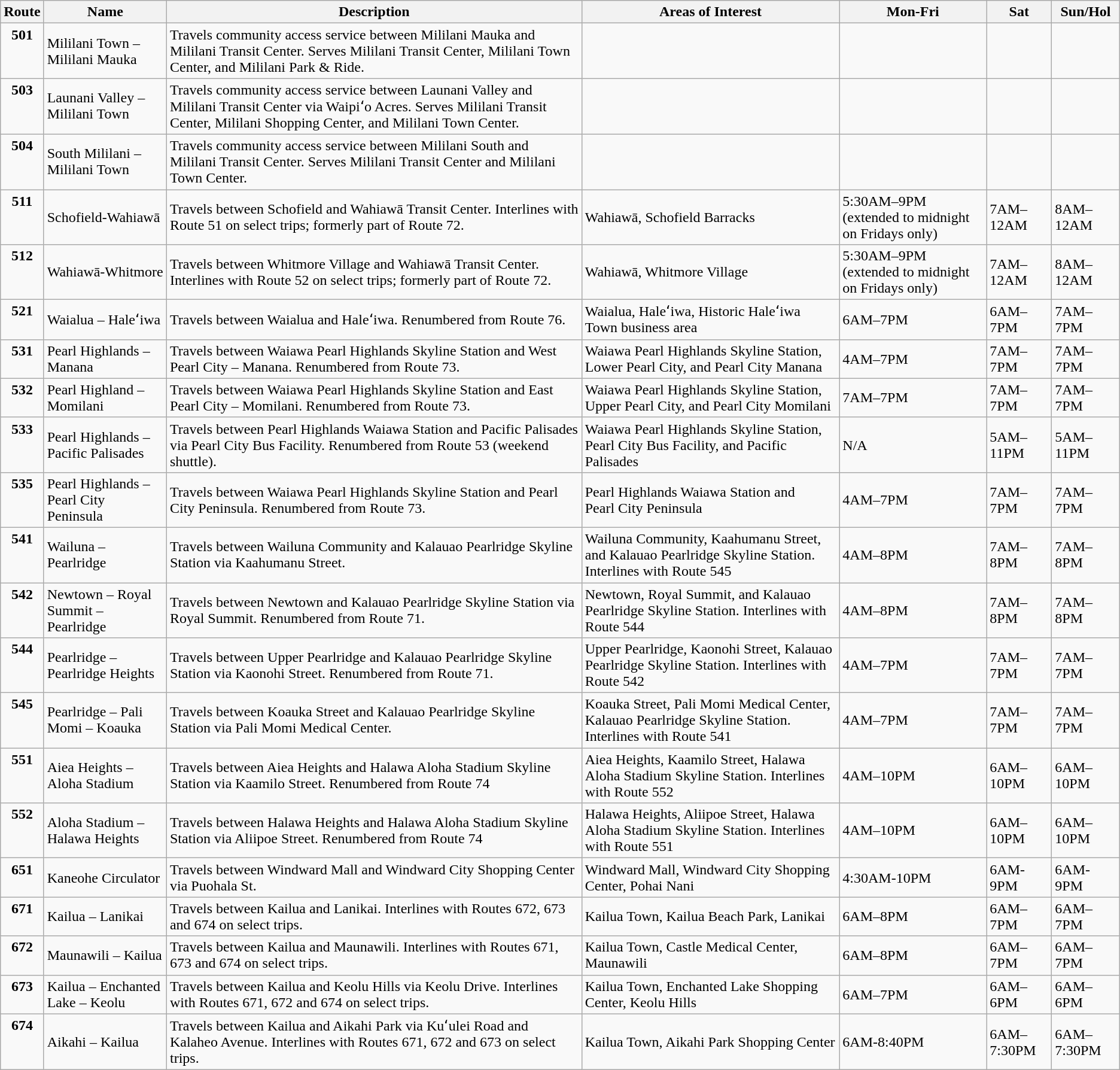<table class="wikitable sticky-header">
<tr>
<th>Route</th>
<th>Name</th>
<th>Description</th>
<th>Areas of Interest</th>
<th>Mon-Fri</th>
<th>Sat</th>
<th>Sun/Hol</th>
</tr>
<tr>
<td style="vertical-align:top" align="center"><div><strong>501</strong></div></td>
<td>Mililani Town – Mililani Mauka</td>
<td>Travels community access service between Mililani Mauka and Mililani Transit Center. Serves Mililani Transit Center, Mililani Town Center, and Mililani Park & Ride.</td>
<td></td>
<td></td>
<td></td>
<td></td>
</tr>
<tr>
<td style="vertical-align:top" align="center"><div><strong>503</strong></div></td>
<td>Launani Valley – Mililani Town</td>
<td>Travels community access service between Launani Valley and Mililani Transit Center via Waipiʻo Acres. Serves Mililani Transit Center, Mililani Shopping Center, and Mililani Town Center.</td>
<td></td>
<td></td>
<td></td>
<td></td>
</tr>
<tr>
<td style="vertical-align:top" align="center"><div><strong>504</strong></div></td>
<td>South Mililani – Mililani Town</td>
<td>Travels community access service between Mililani South and Mililani Transit Center. Serves Mililani Transit Center and Mililani Town Center.</td>
<td></td>
<td></td>
<td></td>
<td></td>
</tr>
<tr>
<td style="vertical-align:top" align="center"><div><strong>511</strong></div></td>
<td>Schofield-Wahiawā</td>
<td>Travels between Schofield and Wahiawā Transit Center. Interlines with Route 51 on select trips; formerly part of Route 72.</td>
<td>Wahiawā, Schofield Barracks</td>
<td>5:30AM–9PM (extended to midnight on Fridays only)</td>
<td>7AM–12AM</td>
<td>8AM–12AM</td>
</tr>
<tr>
<td style="vertical-align:top" align="center"><div><strong>512</strong></div></td>
<td>Wahiawā-Whitmore</td>
<td>Travels between Whitmore Village and Wahiawā Transit Center. Interlines with Route 52 on select trips; formerly part of Route 72.</td>
<td>Wahiawā, Whitmore Village</td>
<td>5:30AM–9PM (extended to midnight on Fridays only)</td>
<td>7AM–12AM</td>
<td>8AM–12AM</td>
</tr>
<tr>
<td style="vertical-align:top" align="center"><div><strong>521</strong></div></td>
<td>Waialua – Haleʻiwa</td>
<td>Travels between Waialua and Haleʻiwa. Renumbered from Route 76.</td>
<td>Waialua, Haleʻiwa, Historic Haleʻiwa Town business area</td>
<td>6AM–7PM</td>
<td>6AM–7PM</td>
<td>7AM–7PM</td>
</tr>
<tr>
<td style="vertical-align:top" align="center"><div><strong>531</strong></div></td>
<td>Pearl Highlands – Manana</td>
<td>Travels between Waiawa Pearl Highlands Skyline Station and West Pearl City – Manana. Renumbered from Route 73.</td>
<td>Waiawa Pearl Highlands Skyline Station, Lower Pearl City, and Pearl City Manana</td>
<td>4AM–7PM</td>
<td>7AM–7PM</td>
<td>7AM–7PM</td>
</tr>
<tr>
<td style="vertical-align:top" align="center"><div><strong>532</strong></div></td>
<td>Pearl Highland – Momilani</td>
<td>Travels between Waiawa Pearl Highlands Skyline Station and East Pearl City – Momilani. Renumbered from Route 73.</td>
<td>Waiawa Pearl Highlands Skyline Station, Upper Pearl City, and Pearl City Momilani</td>
<td>7AM–7PM</td>
<td>7AM–7PM</td>
<td>7AM–7PM</td>
</tr>
<tr>
<td style="vertical-align:top" align="center"><div><strong>533</strong></div></td>
<td>Pearl Highlands – Pacific Palisades</td>
<td>Travels between Pearl Highlands Waiawa Station and Pacific Palisades via Pearl City Bus Facility. Renumbered from Route 53 (weekend shuttle).</td>
<td>Waiawa Pearl Highlands Skyline Station, Pearl City Bus Facility, and Pacific Palisades</td>
<td>N/A</td>
<td>5AM–11PM</td>
<td>5AM–11PM</td>
</tr>
<tr>
<td style="vertical-align:top" align="center"><div><strong>535</strong></div></td>
<td>Pearl Highlands – Pearl City Peninsula</td>
<td>Travels between Waiawa Pearl Highlands Skyline Station and Pearl City Peninsula. Renumbered from Route 73.</td>
<td>Pearl Highlands Waiawa Station and<br>Pearl City Peninsula</td>
<td>4AM–7PM</td>
<td>7AM–7PM</td>
<td>7AM–7PM</td>
</tr>
<tr>
<td style="vertical-align:top" align="center"><div><strong>541</strong></div></td>
<td>Wailuna – Pearlridge</td>
<td>Travels between Wailuna Community and Kalauao Pearlridge Skyline Station via Kaahumanu Street.</td>
<td>Wailuna Community, Kaahumanu Street, and Kalauao Pearlridge Skyline Station. Interlines with Route 545</td>
<td>4AM–8PM</td>
<td>7AM–8PM</td>
<td>7AM–8PM</td>
</tr>
<tr>
<td style="vertical-align:top" align="center"><div><strong>542</strong></div></td>
<td>Newtown – Royal Summit – Pearlridge</td>
<td>Travels between Newtown and Kalauao Pearlridge Skyline Station via Royal Summit. Renumbered from Route 71.</td>
<td>Newtown, Royal Summit, and Kalauao Pearlridge Skyline Station. Interlines with Route 544</td>
<td>4AM–8PM</td>
<td>7AM–8PM</td>
<td>7AM–8PM</td>
</tr>
<tr>
<td style="vertical-align:top" align="center"><div><strong>544</strong></div></td>
<td>Pearlridge – Pearlridge Heights</td>
<td>Travels between Upper Pearlridge and Kalauao Pearlridge Skyline Station via Kaonohi Street. Renumbered from Route 71.</td>
<td>Upper Pearlridge, Kaonohi Street, Kalauao Pearlridge Skyline Station. Interlines with Route 542</td>
<td>4AM–7PM</td>
<td>7AM–7PM</td>
<td>7AM–7PM</td>
</tr>
<tr>
<td style="vertical-align:top" align="center"><div><strong>545</strong></div></td>
<td>Pearlridge – Pali Momi – Koauka</td>
<td>Travels between Koauka Street and Kalauao Pearlridge Skyline Station via Pali Momi Medical Center.</td>
<td>Koauka Street, Pali Momi Medical Center, Kalauao Pearlridge Skyline Station. Interlines with Route 541</td>
<td>4AM–7PM</td>
<td>7AM–7PM</td>
<td>7AM–7PM</td>
</tr>
<tr>
<td style="vertical-align:top" align="center"><div><strong>551</strong></div></td>
<td>Aiea Heights – Aloha Stadium</td>
<td>Travels between Aiea Heights and Halawa Aloha Stadium Skyline Station via Kaamilo Street. Renumbered from Route 74</td>
<td>Aiea Heights, Kaamilo Street, Halawa Aloha Stadium Skyline Station. Interlines with Route 552</td>
<td>4AM–10PM</td>
<td>6AM–10PM</td>
<td>6AM–10PM</td>
</tr>
<tr>
<td style="vertical-align:top" align="center"><div><strong>552</strong></div></td>
<td>Aloha Stadium – Halawa Heights</td>
<td>Travels between Halawa Heights and Halawa Aloha Stadium Skyline Station via Aliipoe Street. Renumbered from Route 74</td>
<td>Halawa Heights, Aliipoe Street, Halawa Aloha Stadium Skyline Station. Interlines with Route 551</td>
<td>4AM–10PM</td>
<td>6AM–10PM</td>
<td>6AM–10PM</td>
</tr>
<tr>
<td style="vertical-align:top" align="center"><div><strong>651</strong></div></td>
<td>Kaneohe Circulator</td>
<td>Travels between Windward Mall and Windward City Shopping Center via Puohala St.</td>
<td>Windward Mall, Windward City Shopping Center, Pohai Nani</td>
<td>4:30AM-10PM</td>
<td>6AM-9PM</td>
<td>6AM-9PM</td>
</tr>
<tr>
<td style="vertical-align:top" align="center"><div><strong>671</strong></div></td>
<td>Kailua – Lanikai</td>
<td>Travels between Kailua and Lanikai. Interlines with Routes 672, 673 and 674 on select trips.</td>
<td>Kailua Town, Kailua Beach Park, Lanikai</td>
<td>6AM–8PM</td>
<td>6AM–7PM</td>
<td>6AM–7PM</td>
</tr>
<tr>
<td style="vertical-align:top" align="center"><div><strong>672</strong></div></td>
<td>Maunawili – Kailua</td>
<td>Travels between Kailua and Maunawili. Interlines with Routes 671, 673 and 674 on select trips.</td>
<td>Kailua Town, Castle Medical Center, Maunawili</td>
<td>6AM–8PM</td>
<td>6AM–7PM</td>
<td>6AM–7PM</td>
</tr>
<tr>
<td style="vertical-align:top" align="center"><div><strong>673</strong></div></td>
<td>Kailua – Enchanted Lake – Keolu</td>
<td>Travels between Kailua and Keolu Hills via Keolu Drive. Interlines with Routes 671, 672 and 674 on select trips.</td>
<td>Kailua Town, Enchanted Lake Shopping Center, Keolu Hills</td>
<td>6AM–7PM</td>
<td>6AM–6PM</td>
<td>6AM–6PM</td>
</tr>
<tr>
<td style="vertical-align:top" align="center"><div><strong>674</strong></div></td>
<td>Aikahi – Kailua</td>
<td>Travels between Kailua and Aikahi Park via Kuʻulei Road and Kalaheo Avenue. Interlines with Routes 671, 672 and 673 on select trips.</td>
<td>Kailua Town, Aikahi Park Shopping Center</td>
<td>6AM-8:40PM</td>
<td>6AM–7:30PM</td>
<td>6AM–7:30PM</td>
</tr>
</table>
